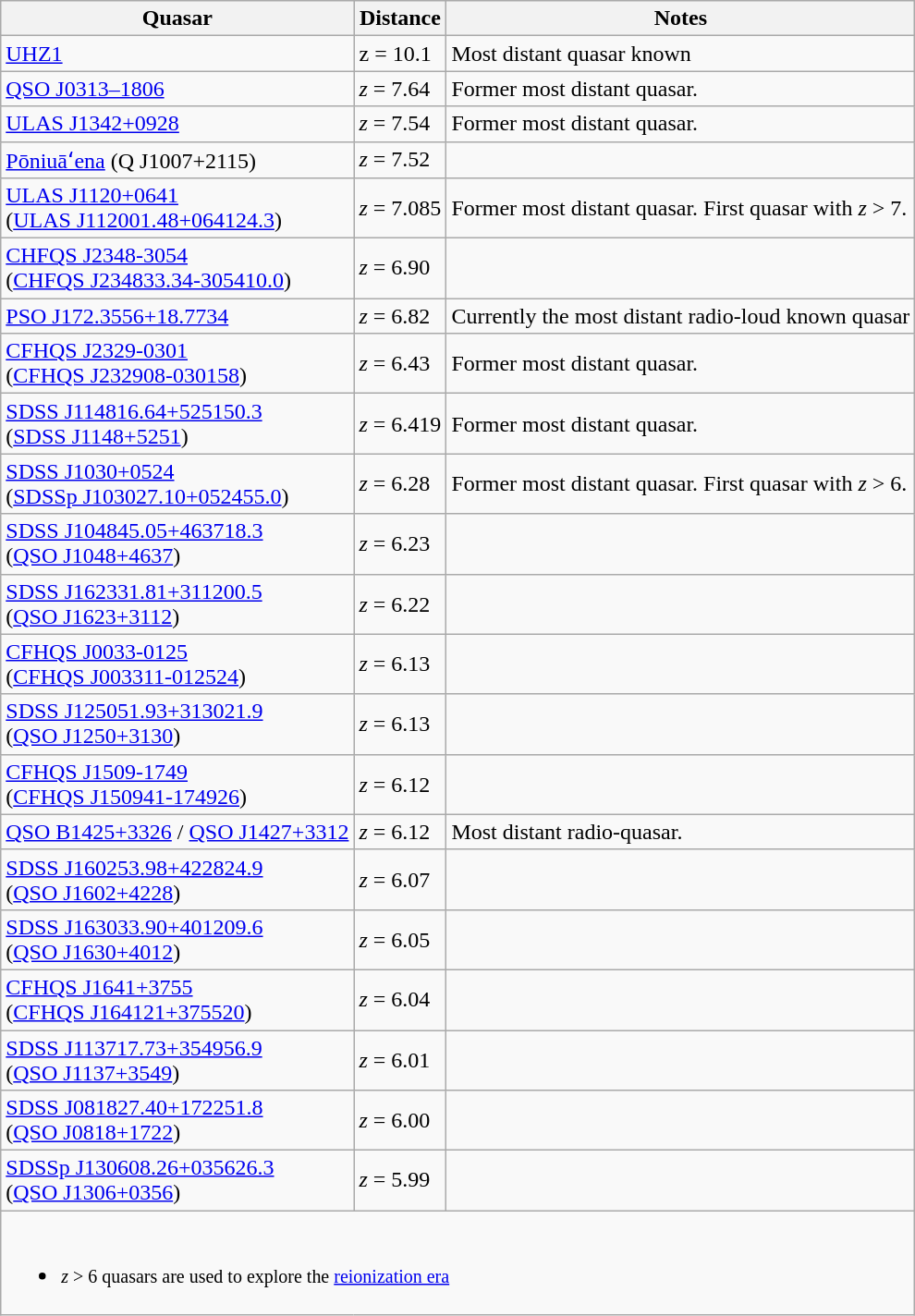<table class="wikitable" border="1">
<tr>
<th>Quasar</th>
<th>Distance</th>
<th>Notes</th>
</tr>
<tr>
<td><a href='#'>UHZ1</a></td>
<td>z = 10.1</td>
<td>Most distant quasar known </td>
</tr>
<tr>
<td><a href='#'>QSO J0313–1806</a></td>
<td><em>z</em> = 7.64</td>
<td>Former most distant quasar.</td>
</tr>
<tr>
<td><a href='#'>ULAS J1342+0928</a></td>
<td><em>z</em> = 7.54</td>
<td>Former most distant quasar. </td>
</tr>
<tr>
<td><a href='#'>Pōniuāʻena</a> (Q J1007+2115)</td>
<td><em>z</em> = 7.52</td>
<td></td>
</tr>
<tr>
<td><a href='#'>ULAS J1120+0641</a> <br> (<a href='#'>ULAS J112001.48+064124.3</a>)</td>
<td><em>z</em> = 7.085</td>
<td>Former most distant quasar. First quasar with <em>z</em> > 7.</td>
</tr>
<tr>
<td><a href='#'>CHFQS J2348-3054</a> <br> (<a href='#'>CHFQS J234833.34-305410.0</a>)</td>
<td><em>z</em> = 6.90</td>
<td></td>
</tr>
<tr>
<td><a href='#'>PSO J172.3556+18.7734</a></td>
<td><em>z</em> = 6.82</td>
<td>Currently the most distant radio-loud known quasar</td>
</tr>
<tr>
<td><a href='#'>CFHQS J2329-0301</a> <br> (<a href='#'>CFHQS J232908-030158</a>)</td>
<td><em>z</em> = 6.43</td>
<td>Former most distant quasar.</td>
</tr>
<tr>
<td><a href='#'>SDSS J114816.64+525150.3</a> <br> (<a href='#'>SDSS J1148+5251</a>)</td>
<td><em>z</em> = 6.419</td>
<td>Former most distant quasar.</td>
</tr>
<tr>
<td><a href='#'>SDSS J1030+0524</a> <br> (<a href='#'>SDSSp J103027.10+052455.0</a>)</td>
<td><em>z</em> = 6.28</td>
<td>Former most distant quasar. First quasar with <em>z</em> > 6.</td>
</tr>
<tr>
<td><a href='#'>SDSS J104845.05+463718.3</a> <br> (<a href='#'>QSO J1048+4637</a>)</td>
<td><em>z</em> = 6.23</td>
<td></td>
</tr>
<tr>
<td><a href='#'>SDSS J162331.81+311200.5</a> <br> (<a href='#'>QSO J1623+3112</a>)</td>
<td><em>z</em> = 6.22</td>
<td></td>
</tr>
<tr>
<td><a href='#'>CFHQS J0033-0125</a> <br> (<a href='#'>CFHQS J003311-012524</a>)</td>
<td><em>z</em> = 6.13</td>
<td></td>
</tr>
<tr>
<td><a href='#'>SDSS J125051.93+313021.9</a> <br> (<a href='#'>QSO J1250+3130</a>)</td>
<td><em>z</em> = 6.13</td>
<td></td>
</tr>
<tr>
<td><a href='#'>CFHQS J1509-1749</a> <br> (<a href='#'>CFHQS J150941-174926</a>)</td>
<td><em>z</em> = 6.12</td>
<td></td>
</tr>
<tr>
<td><a href='#'>QSO B1425+3326</a> / <a href='#'>QSO J1427+3312</a></td>
<td><em>z</em> = 6.12</td>
<td>Most distant radio-quasar.</td>
</tr>
<tr>
<td><a href='#'>SDSS J160253.98+422824.9</a> <br> (<a href='#'>QSO J1602+4228</a>)</td>
<td><em>z</em> = 6.07</td>
<td></td>
</tr>
<tr>
<td><a href='#'>SDSS J163033.90+401209.6</a> <br> (<a href='#'>QSO J1630+4012</a>)</td>
<td><em>z</em> = 6.05</td>
<td></td>
</tr>
<tr>
<td><a href='#'>CFHQS J1641+3755</a> <br> (<a href='#'>CFHQS J164121+375520</a>)</td>
<td><em>z</em> = 6.04</td>
<td></td>
</tr>
<tr>
<td><a href='#'>SDSS J113717.73+354956.9</a> <br> (<a href='#'>QSO J1137+3549</a>)</td>
<td><em>z</em> = 6.01</td>
<td></td>
</tr>
<tr>
<td><a href='#'>SDSS J081827.40+172251.8</a> <br> (<a href='#'>QSO J0818+1722</a>)</td>
<td><em>z</em> = 6.00</td>
<td></td>
</tr>
<tr>
<td><a href='#'>SDSSp J130608.26+035626.3</a> <br> (<a href='#'>QSO J1306+0356</a>)</td>
<td><em>z</em> = 5.99</td>
<td></td>
</tr>
<tr>
<td colspan=4><br><ul><li><small><em>z</em> > 6 quasars are used to explore the <a href='#'>reionization era</a></small></li></ul></td>
</tr>
</table>
